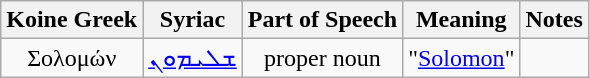<table class="wikitable" |->
<tr>
<th colspan="1">Koine Greek</th>
<th colspan="1">Syriac</th>
<th>Part of Speech</th>
<th colspan="1">Meaning</th>
<th>Notes</th>
</tr>
<tr style="text-align:center;">
<td>Σολομών</td>
<td><a href='#'>ܫܠܝܡܘܢ</a></td>
<td>proper noun</td>
<td>"<a href='#'>Solomon</a>"</td>
<td></td>
</tr>
</table>
